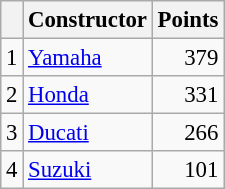<table class="wikitable" style="font-size: 95%;">
<tr>
<th></th>
<th>Constructor</th>
<th>Points</th>
</tr>
<tr>
<td align=center>1</td>
<td> <a href='#'>Yamaha</a></td>
<td align=right>379</td>
</tr>
<tr>
<td align=center>2</td>
<td> <a href='#'>Honda</a></td>
<td align=right>331</td>
</tr>
<tr>
<td align=center>3</td>
<td> <a href='#'>Ducati</a></td>
<td align=right>266</td>
</tr>
<tr>
<td align=center>4</td>
<td> <a href='#'>Suzuki</a></td>
<td align=right>101</td>
</tr>
</table>
